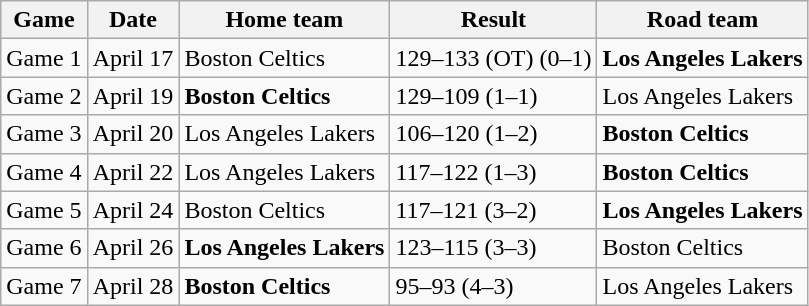<table class="wikitable">
<tr>
<th>Game</th>
<th>Date</th>
<th>Home team</th>
<th>Result</th>
<th>Road team</th>
</tr>
<tr>
<td>Game 1</td>
<td>April 17</td>
<td>Boston Celtics</td>
<td>129–133 (OT) (0–1)</td>
<td><strong>Los Angeles Lakers</strong></td>
</tr>
<tr>
<td>Game 2</td>
<td>April 19</td>
<td><strong>Boston Celtics</strong></td>
<td>129–109 (1–1)</td>
<td>Los Angeles Lakers</td>
</tr>
<tr>
<td>Game 3</td>
<td>April 20</td>
<td>Los Angeles Lakers</td>
<td>106–120 (1–2)</td>
<td><strong>Boston Celtics</strong></td>
</tr>
<tr>
<td>Game 4</td>
<td>April 22</td>
<td>Los Angeles Lakers</td>
<td>117–122 (1–3)</td>
<td><strong>Boston Celtics</strong></td>
</tr>
<tr>
<td>Game 5</td>
<td>April 24</td>
<td>Boston Celtics</td>
<td>117–121 (3–2)</td>
<td><strong>Los Angeles Lakers</strong></td>
</tr>
<tr>
<td>Game 6</td>
<td>April 26</td>
<td><strong>Los Angeles Lakers</strong></td>
<td>123–115 (3–3)</td>
<td>Boston Celtics</td>
</tr>
<tr>
<td>Game 7</td>
<td>April 28</td>
<td><strong>Boston Celtics</strong></td>
<td>95–93 (4–3)</td>
<td>Los Angeles Lakers</td>
</tr>
</table>
